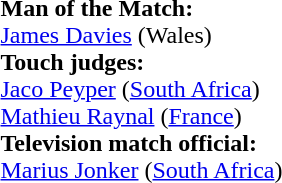<table style="width:100%; font-size:100%;">
<tr>
<td><br><strong>Man of the Match:</strong>
<br><a href='#'>James Davies</a> (Wales)<br><strong>Touch judges:</strong>
<br><a href='#'>Jaco Peyper</a> (<a href='#'>South Africa</a>)
<br><a href='#'>Mathieu Raynal</a> (<a href='#'>France</a>)
<br><strong>Television match official:</strong>
<br><a href='#'>Marius Jonker</a> (<a href='#'>South Africa</a>)</td>
</tr>
</table>
